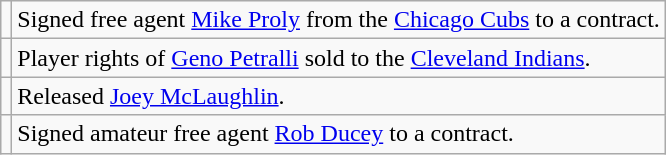<table class="wikitable">
<tr>
<td></td>
<td>Signed free agent <a href='#'>Mike Proly</a> from the <a href='#'>Chicago Cubs</a> to a contract.</td>
</tr>
<tr>
<td></td>
<td>Player rights of <a href='#'>Geno Petralli</a> sold to the <a href='#'>Cleveland Indians</a>.</td>
</tr>
<tr>
<td></td>
<td>Released <a href='#'>Joey McLaughlin</a>.</td>
</tr>
<tr>
<td></td>
<td>Signed amateur free agent <a href='#'>Rob Ducey</a> to a contract.</td>
</tr>
</table>
